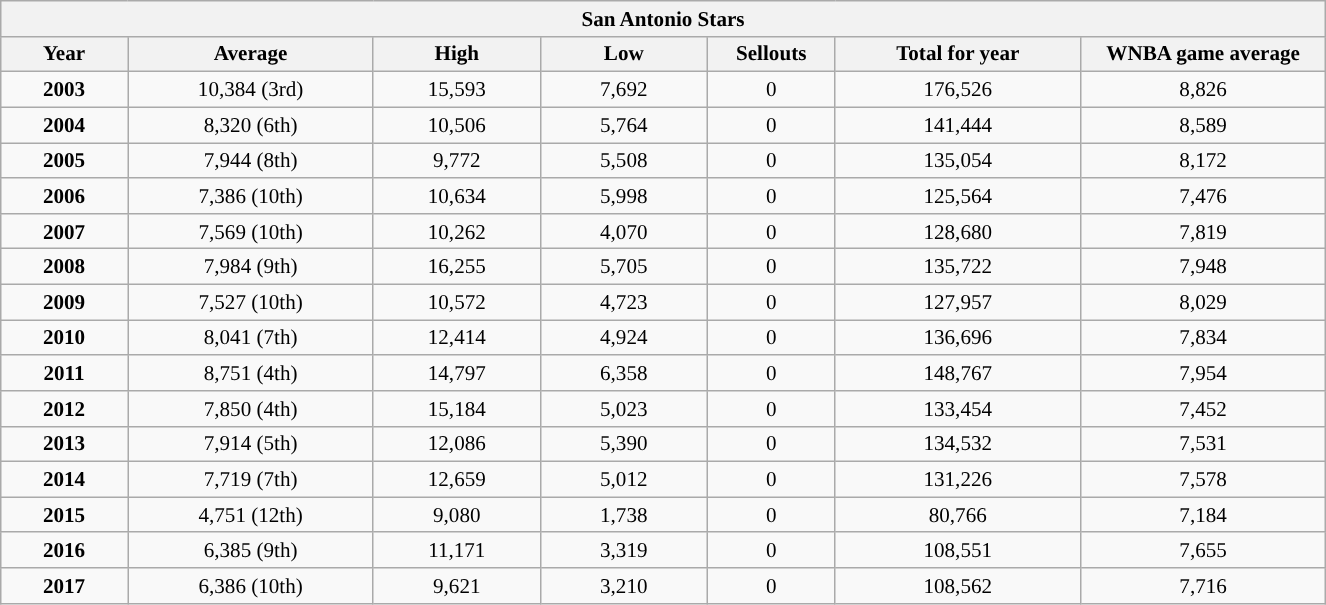<table class="wikitable" style="clear:both; min-width:70%; font-size:88%; margin:1.5em auto; text-align:center;">
<tr>
<th colspan=8>San Antonio Stars</th>
</tr>
<tr>
<th width=75>Year</th>
<th width=150>Average</th>
<th width=100>High</th>
<th width=100>Low</th>
<th width=75>Sellouts</th>
<th width=150>Total for year</th>
<th width=150>WNBA game average</th>
</tr>
<tr>
<td><strong>2003</strong></td>
<td>10,384 (3rd)</td>
<td>15,593</td>
<td>7,692</td>
<td>0</td>
<td>176,526</td>
<td>8,826</td>
</tr>
<tr>
<td><strong>2004</strong></td>
<td>8,320 (6th)</td>
<td>10,506</td>
<td>5,764</td>
<td>0</td>
<td>141,444</td>
<td>8,589</td>
</tr>
<tr>
<td><strong>2005</strong></td>
<td>7,944 (8th)</td>
<td>9,772</td>
<td>5,508</td>
<td>0</td>
<td>135,054</td>
<td>8,172</td>
</tr>
<tr>
<td><strong>2006</strong></td>
<td>7,386 (10th)</td>
<td>10,634</td>
<td>5,998</td>
<td>0</td>
<td>125,564</td>
<td>7,476</td>
</tr>
<tr>
<td><strong>2007</strong></td>
<td>7,569 (10th)</td>
<td>10,262</td>
<td>4,070</td>
<td>0</td>
<td>128,680</td>
<td>7,819</td>
</tr>
<tr>
<td><strong>2008</strong></td>
<td>7,984 (9th)</td>
<td>16,255</td>
<td>5,705</td>
<td>0</td>
<td>135,722</td>
<td>7,948</td>
</tr>
<tr>
<td><strong>2009</strong></td>
<td>7,527 (10th)</td>
<td>10,572</td>
<td>4,723</td>
<td>0</td>
<td>127,957</td>
<td>8,029</td>
</tr>
<tr>
<td><strong>2010</strong></td>
<td>8,041 (7th)</td>
<td>12,414</td>
<td>4,924</td>
<td>0</td>
<td>136,696</td>
<td>7,834</td>
</tr>
<tr>
<td><strong>2011</strong></td>
<td>8,751 (4th)</td>
<td>14,797</td>
<td>6,358</td>
<td>0</td>
<td>148,767</td>
<td>7,954</td>
</tr>
<tr>
<td><strong>2012</strong></td>
<td>7,850 (4th)</td>
<td>15,184</td>
<td>5,023</td>
<td>0</td>
<td>133,454</td>
<td>7,452</td>
</tr>
<tr>
<td><strong>2013</strong></td>
<td>7,914 (5th)</td>
<td>12,086</td>
<td>5,390</td>
<td>0</td>
<td>134,532</td>
<td>7,531</td>
</tr>
<tr>
<td><strong>2014</strong></td>
<td>7,719 (7th)</td>
<td>12,659</td>
<td>5,012</td>
<td>0</td>
<td>131,226</td>
<td>7,578</td>
</tr>
<tr>
<td><strong>2015</strong></td>
<td>4,751 (12th)</td>
<td>9,080</td>
<td>1,738</td>
<td>0</td>
<td>80,766</td>
<td>7,184</td>
</tr>
<tr>
<td><strong>2016</strong></td>
<td>6,385 (9th)</td>
<td>11,171</td>
<td>3,319</td>
<td>0</td>
<td>108,551</td>
<td>7,655</td>
</tr>
<tr>
<td><strong>2017</strong></td>
<td>6,386 (10th)</td>
<td>9,621</td>
<td>3,210</td>
<td>0</td>
<td>108,562</td>
<td>7,716</td>
</tr>
</table>
